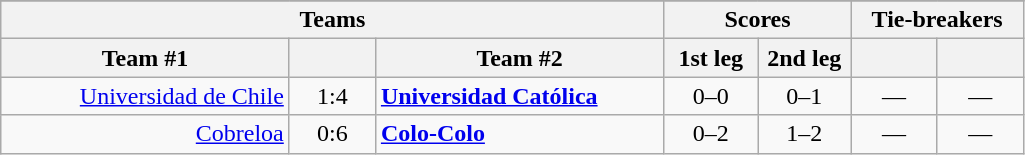<table class="wikitable" style="text-align: center;">
<tr>
</tr>
<tr>
<th colspan=3>Teams</th>
<th colspan=2>Scores</th>
<th colspan=2>Tie-breakers</th>
</tr>
<tr>
<th width="185">Team #1</th>
<th width="50"></th>
<th width="185">Team #2</th>
<th width="55">1st leg</th>
<th width="55">2nd leg</th>
<th width="50"></th>
<th width="50"></th>
</tr>
<tr>
<td align=right><a href='#'>Universidad de Chile</a></td>
<td>1:4</td>
<td align=left><strong><a href='#'>Universidad Católica</a></strong></td>
<td>0–0</td>
<td>0–1</td>
<td>—</td>
<td>—</td>
</tr>
<tr>
<td align=right><a href='#'>Cobreloa</a></td>
<td>0:6</td>
<td align=left><strong><a href='#'>Colo-Colo</a></strong></td>
<td>0–2</td>
<td>1–2</td>
<td>—</td>
<td>—</td>
</tr>
</table>
